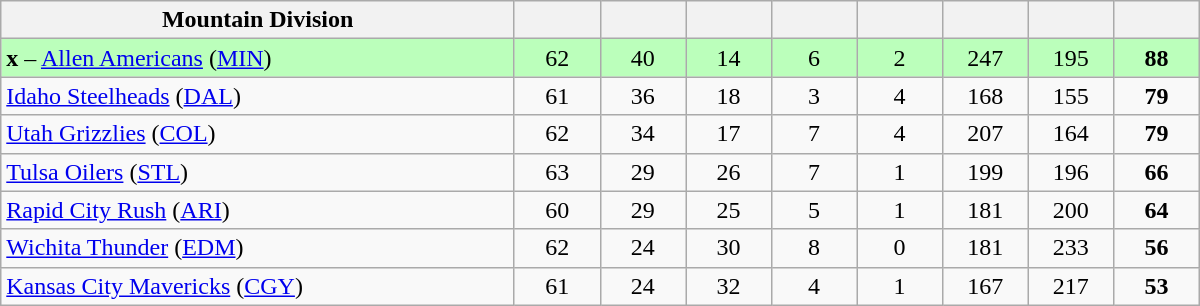<table class="wikitable sortable" style="text-align:center; width:50em">
<tr>
<th style="width:30%;" class="unsortable">Mountain Division</th>
<th style="width:5%;"></th>
<th style="width:5%;"></th>
<th style="width:5%;"></th>
<th style="width:5%;"></th>
<th style="width:5%;"></th>
<th style="width:5%;"></th>
<th style="width:5%;"></th>
<th style="width:5%;"></th>
</tr>
<tr bgcolor=#bbffbb>
<td align=left><strong>x</strong> – <a href='#'>Allen Americans</a> (<a href='#'>MIN</a>)</td>
<td>62</td>
<td>40</td>
<td>14</td>
<td>6</td>
<td>2</td>
<td>247</td>
<td>195</td>
<td><strong>88</strong></td>
</tr>
<tr bgcolor=>
<td align=left><a href='#'>Idaho Steelheads</a> (<a href='#'>DAL</a>)</td>
<td>61</td>
<td>36</td>
<td>18</td>
<td>3</td>
<td>4</td>
<td>168</td>
<td>155</td>
<td><strong>79</strong></td>
</tr>
<tr bgcolor=>
<td align=left><a href='#'>Utah Grizzlies</a> (<a href='#'>COL</a>)</td>
<td>62</td>
<td>34</td>
<td>17</td>
<td>7</td>
<td>4</td>
<td>207</td>
<td>164</td>
<td><strong>79</strong></td>
</tr>
<tr bgcolor=>
<td align=left><a href='#'>Tulsa Oilers</a> (<a href='#'>STL</a>)</td>
<td>63</td>
<td>29</td>
<td>26</td>
<td>7</td>
<td>1</td>
<td>199</td>
<td>196</td>
<td><strong>66</strong></td>
</tr>
<tr bgcolor=>
<td align=left><a href='#'>Rapid City Rush</a> (<a href='#'>ARI</a>)</td>
<td>60</td>
<td>29</td>
<td>25</td>
<td>5</td>
<td>1</td>
<td>181</td>
<td>200</td>
<td><strong>64</strong></td>
</tr>
<tr bgcolor=>
<td align=left><a href='#'>Wichita Thunder</a> (<a href='#'>EDM</a>)</td>
<td>62</td>
<td>24</td>
<td>30</td>
<td>8</td>
<td>0</td>
<td>181</td>
<td>233</td>
<td><strong>56</strong></td>
</tr>
<tr bgcolor=>
<td align=left><a href='#'>Kansas City Mavericks</a> (<a href='#'>CGY</a>)</td>
<td>61</td>
<td>24</td>
<td>32</td>
<td>4</td>
<td>1</td>
<td>167</td>
<td>217</td>
<td><strong>53</strong></td>
</tr>
</table>
